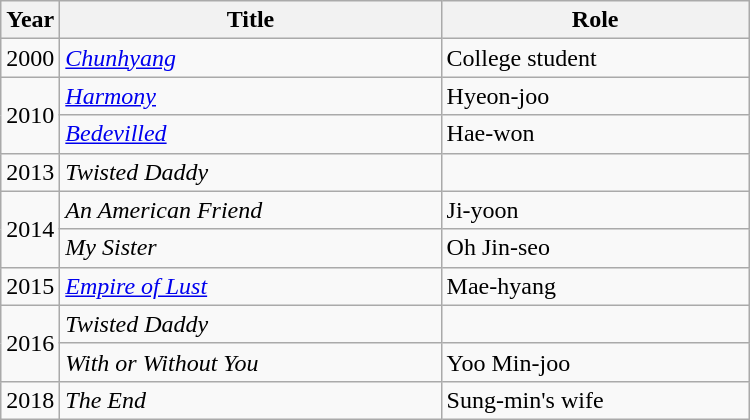<table class="wikitable" style="width:500px">
<tr>
<th width=10>Year</th>
<th>Title</th>
<th>Role</th>
</tr>
<tr>
<td>2000</td>
<td><em><a href='#'>Chunhyang</a></em></td>
<td>College student</td>
</tr>
<tr>
<td rowspan=2>2010</td>
<td><em><a href='#'>Harmony</a></em></td>
<td>Hyeon-joo</td>
</tr>
<tr>
<td><em><a href='#'>Bedevilled</a></em></td>
<td>Hae-won</td>
</tr>
<tr>
<td>2013</td>
<td><em>Twisted Daddy</em></td>
<td></td>
</tr>
<tr>
<td rowspan=2>2014</td>
<td><em>An American Friend</em></td>
<td>Ji-yoon</td>
</tr>
<tr>
<td><em>My Sister</em></td>
<td>Oh Jin-seo</td>
</tr>
<tr>
<td>2015</td>
<td><em><a href='#'>Empire of Lust</a></em></td>
<td>Mae-hyang</td>
</tr>
<tr>
<td rowspan=2>2016</td>
<td><em>Twisted Daddy</em></td>
<td></td>
</tr>
<tr>
<td><em>With or Without You</em></td>
<td>Yoo Min-joo</td>
</tr>
<tr>
<td>2018</td>
<td><em>The End </em></td>
<td>Sung-min's wife</td>
</tr>
</table>
